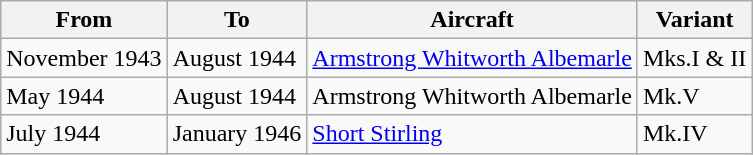<table class="wikitable">
<tr>
<th>From</th>
<th>To</th>
<th>Aircraft</th>
<th>Variant</th>
</tr>
<tr>
<td>November 1943</td>
<td>August 1944</td>
<td><a href='#'>Armstrong Whitworth Albemarle</a></td>
<td>Mks.I & II</td>
</tr>
<tr>
<td>May 1944</td>
<td>August 1944</td>
<td>Armstrong Whitworth Albemarle</td>
<td>Mk.V</td>
</tr>
<tr>
<td>July 1944</td>
<td>January 1946</td>
<td><a href='#'>Short Stirling</a></td>
<td>Mk.IV</td>
</tr>
</table>
